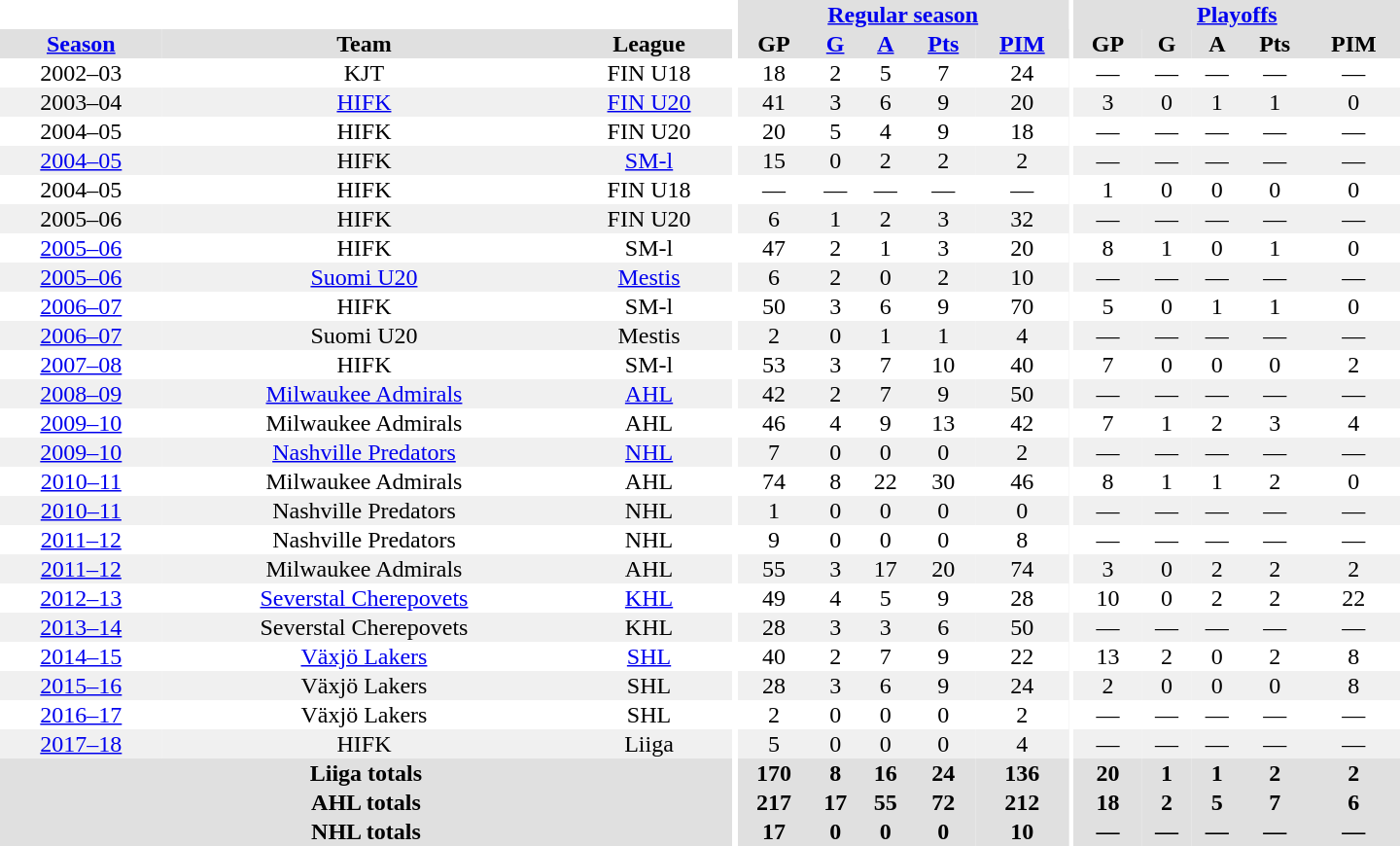<table border="0" cellpadding="1" cellspacing="0" style="text-align:center; width:60em">
<tr bgcolor="#e0e0e0">
<th colspan="3" bgcolor="#ffffff"></th>
<th rowspan="99" bgcolor="#ffffff"></th>
<th colspan="5"><a href='#'>Regular season</a></th>
<th rowspan="99" bgcolor="#ffffff"></th>
<th colspan="5"><a href='#'>Playoffs</a></th>
</tr>
<tr bgcolor="#e0e0e0">
<th><a href='#'>Season</a></th>
<th>Team</th>
<th>League</th>
<th>GP</th>
<th><a href='#'>G</a></th>
<th><a href='#'>A</a></th>
<th><a href='#'>Pts</a></th>
<th><a href='#'>PIM</a></th>
<th>GP</th>
<th>G</th>
<th>A</th>
<th>Pts</th>
<th>PIM</th>
</tr>
<tr>
<td>2002–03</td>
<td>KJT</td>
<td>FIN U18</td>
<td>18</td>
<td>2</td>
<td>5</td>
<td>7</td>
<td>24</td>
<td>—</td>
<td>—</td>
<td>—</td>
<td>—</td>
<td>—</td>
</tr>
<tr bgcolor="#f0f0f0">
<td>2003–04</td>
<td><a href='#'>HIFK</a></td>
<td><a href='#'>FIN U20</a></td>
<td>41</td>
<td>3</td>
<td>6</td>
<td>9</td>
<td>20</td>
<td>3</td>
<td>0</td>
<td>1</td>
<td>1</td>
<td>0</td>
</tr>
<tr>
<td>2004–05</td>
<td>HIFK</td>
<td>FIN U20</td>
<td>20</td>
<td>5</td>
<td>4</td>
<td>9</td>
<td>18</td>
<td>—</td>
<td>—</td>
<td>—</td>
<td>—</td>
<td>—</td>
</tr>
<tr bgcolor="#f0f0f0">
<td><a href='#'>2004–05</a></td>
<td>HIFK</td>
<td><a href='#'>SM-l</a></td>
<td>15</td>
<td>0</td>
<td>2</td>
<td>2</td>
<td>2</td>
<td>—</td>
<td>—</td>
<td>—</td>
<td>—</td>
<td>—</td>
</tr>
<tr>
<td>2004–05</td>
<td>HIFK</td>
<td>FIN U18</td>
<td>—</td>
<td>—</td>
<td>—</td>
<td>—</td>
<td>—</td>
<td>1</td>
<td>0</td>
<td>0</td>
<td>0</td>
<td>0</td>
</tr>
<tr bgcolor="#f0f0f0">
<td>2005–06</td>
<td>HIFK</td>
<td>FIN U20</td>
<td>6</td>
<td>1</td>
<td>2</td>
<td>3</td>
<td>32</td>
<td>—</td>
<td>—</td>
<td>—</td>
<td>—</td>
<td>—</td>
</tr>
<tr>
<td><a href='#'>2005–06</a></td>
<td>HIFK</td>
<td>SM-l</td>
<td>47</td>
<td>2</td>
<td>1</td>
<td>3</td>
<td>20</td>
<td>8</td>
<td>1</td>
<td>0</td>
<td>1</td>
<td>0</td>
</tr>
<tr bgcolor="#f0f0f0">
<td><a href='#'>2005–06</a></td>
<td><a href='#'>Suomi U20</a></td>
<td><a href='#'>Mestis</a></td>
<td>6</td>
<td>2</td>
<td>0</td>
<td>2</td>
<td>10</td>
<td>—</td>
<td>—</td>
<td>—</td>
<td>—</td>
<td>—</td>
</tr>
<tr>
<td><a href='#'>2006–07</a></td>
<td>HIFK</td>
<td>SM-l</td>
<td>50</td>
<td>3</td>
<td>6</td>
<td>9</td>
<td>70</td>
<td>5</td>
<td>0</td>
<td>1</td>
<td>1</td>
<td>0</td>
</tr>
<tr bgcolor="#f0f0f0">
<td><a href='#'>2006–07</a></td>
<td>Suomi U20</td>
<td>Mestis</td>
<td>2</td>
<td>0</td>
<td>1</td>
<td>1</td>
<td>4</td>
<td>—</td>
<td>—</td>
<td>—</td>
<td>—</td>
<td>—</td>
</tr>
<tr>
<td><a href='#'>2007–08</a></td>
<td>HIFK</td>
<td>SM-l</td>
<td>53</td>
<td>3</td>
<td>7</td>
<td>10</td>
<td>40</td>
<td>7</td>
<td>0</td>
<td>0</td>
<td>0</td>
<td>2</td>
</tr>
<tr bgcolor="#f0f0f0">
<td><a href='#'>2008–09</a></td>
<td><a href='#'>Milwaukee Admirals</a></td>
<td><a href='#'>AHL</a></td>
<td>42</td>
<td>2</td>
<td>7</td>
<td>9</td>
<td>50</td>
<td>—</td>
<td>—</td>
<td>—</td>
<td>—</td>
<td>—</td>
</tr>
<tr>
<td><a href='#'>2009–10</a></td>
<td>Milwaukee Admirals</td>
<td>AHL</td>
<td>46</td>
<td>4</td>
<td>9</td>
<td>13</td>
<td>42</td>
<td>7</td>
<td>1</td>
<td>2</td>
<td>3</td>
<td>4</td>
</tr>
<tr bgcolor="#f0f0f0">
<td><a href='#'>2009–10</a></td>
<td><a href='#'>Nashville Predators</a></td>
<td><a href='#'>NHL</a></td>
<td>7</td>
<td>0</td>
<td>0</td>
<td>0</td>
<td>2</td>
<td>—</td>
<td>—</td>
<td>—</td>
<td>—</td>
<td>—</td>
</tr>
<tr>
<td><a href='#'>2010–11</a></td>
<td>Milwaukee Admirals</td>
<td>AHL</td>
<td>74</td>
<td>8</td>
<td>22</td>
<td>30</td>
<td>46</td>
<td>8</td>
<td>1</td>
<td>1</td>
<td>2</td>
<td>0</td>
</tr>
<tr bgcolor="#f0f0f0">
<td><a href='#'>2010–11</a></td>
<td>Nashville Predators</td>
<td>NHL</td>
<td>1</td>
<td>0</td>
<td>0</td>
<td>0</td>
<td>0</td>
<td>—</td>
<td>—</td>
<td>—</td>
<td>—</td>
<td>—</td>
</tr>
<tr>
<td><a href='#'>2011–12</a></td>
<td>Nashville Predators</td>
<td>NHL</td>
<td>9</td>
<td>0</td>
<td>0</td>
<td>0</td>
<td>8</td>
<td>—</td>
<td>—</td>
<td>—</td>
<td>—</td>
<td>—</td>
</tr>
<tr bgcolor="#f0f0f0">
<td><a href='#'>2011–12</a></td>
<td>Milwaukee Admirals</td>
<td>AHL</td>
<td>55</td>
<td>3</td>
<td>17</td>
<td>20</td>
<td>74</td>
<td>3</td>
<td>0</td>
<td>2</td>
<td>2</td>
<td>2</td>
</tr>
<tr>
<td><a href='#'>2012–13</a></td>
<td><a href='#'>Severstal Cherepovets</a></td>
<td><a href='#'>KHL</a></td>
<td>49</td>
<td>4</td>
<td>5</td>
<td>9</td>
<td>28</td>
<td>10</td>
<td>0</td>
<td>2</td>
<td>2</td>
<td>22</td>
</tr>
<tr bgcolor="#f0f0f0">
<td><a href='#'>2013–14</a></td>
<td>Severstal Cherepovets</td>
<td>KHL</td>
<td>28</td>
<td>3</td>
<td>3</td>
<td>6</td>
<td>50</td>
<td>—</td>
<td>—</td>
<td>—</td>
<td>—</td>
<td>—</td>
</tr>
<tr>
<td><a href='#'>2014–15</a></td>
<td><a href='#'>Växjö Lakers</a></td>
<td><a href='#'>SHL</a></td>
<td>40</td>
<td>2</td>
<td>7</td>
<td>9</td>
<td>22</td>
<td>13</td>
<td>2</td>
<td>0</td>
<td>2</td>
<td>8</td>
</tr>
<tr bgcolor="#f0f0f0">
<td><a href='#'>2015–16</a></td>
<td>Växjö Lakers</td>
<td>SHL</td>
<td>28</td>
<td>3</td>
<td>6</td>
<td>9</td>
<td>24</td>
<td>2</td>
<td>0</td>
<td>0</td>
<td>0</td>
<td>8</td>
</tr>
<tr>
<td><a href='#'>2016–17</a></td>
<td>Växjö Lakers</td>
<td>SHL</td>
<td>2</td>
<td>0</td>
<td>0</td>
<td>0</td>
<td>2</td>
<td>—</td>
<td>—</td>
<td>—</td>
<td>—</td>
<td>—</td>
</tr>
<tr bgcolor="#f0f0f0">
<td><a href='#'>2017–18</a></td>
<td>HIFK</td>
<td>Liiga</td>
<td>5</td>
<td>0</td>
<td>0</td>
<td>0</td>
<td>4</td>
<td>—</td>
<td>—</td>
<td>—</td>
<td>—</td>
<td>—</td>
</tr>
<tr bgcolor="#e0e0e0">
<th colspan="3">Liiga totals</th>
<th>170</th>
<th>8</th>
<th>16</th>
<th>24</th>
<th>136</th>
<th>20</th>
<th>1</th>
<th>1</th>
<th>2</th>
<th>2</th>
</tr>
<tr bgcolor="#e0e0e0">
<th colspan="3">AHL totals</th>
<th>217</th>
<th>17</th>
<th>55</th>
<th>72</th>
<th>212</th>
<th>18</th>
<th>2</th>
<th>5</th>
<th>7</th>
<th>6</th>
</tr>
<tr bgcolor="#e0e0e0">
<th colspan="3">NHL totals</th>
<th>17</th>
<th>0</th>
<th>0</th>
<th>0</th>
<th>10</th>
<th>—</th>
<th>—</th>
<th>—</th>
<th>—</th>
<th>—</th>
</tr>
</table>
